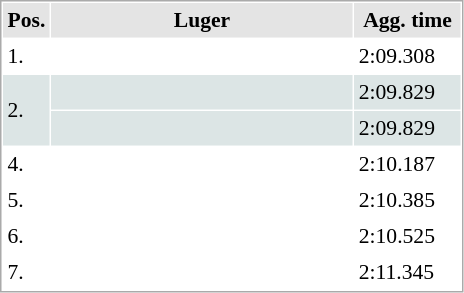<table cellspacing="1" cellpadding="3" style="border:1px solid #aaa; font-size:90%;">
<tr style="background:#e4e4e4;">
<th style="width:10px;">Pos.</th>
<th style="width:195px;">Luger</th>
<th style="width:65px;">Agg. time</th>
</tr>
<tr -style="background:#f7f6a8;">
<td>1.</td>
<td align="left"></td>
<td>2:09.308</td>
</tr>
<tr style="background:#dce5e5;">
<td rowspan=2>2.</td>
<td align="left"></td>
<td>2:09.829</td>
</tr>
<tr style="background:#dce5e5;">
<td align="left"></td>
<td>2:09.829</td>
</tr>
<tr>
<td>4.</td>
<td align="left"></td>
<td>2:10.187</td>
</tr>
<tr>
<td>5.</td>
<td align="left"></td>
<td>2:10.385</td>
</tr>
<tr>
<td>6.</td>
<td align="left"></td>
<td>2:10.525</td>
</tr>
<tr>
<td>7.</td>
<td align="left"></td>
<td>2:11.345</td>
</tr>
</table>
